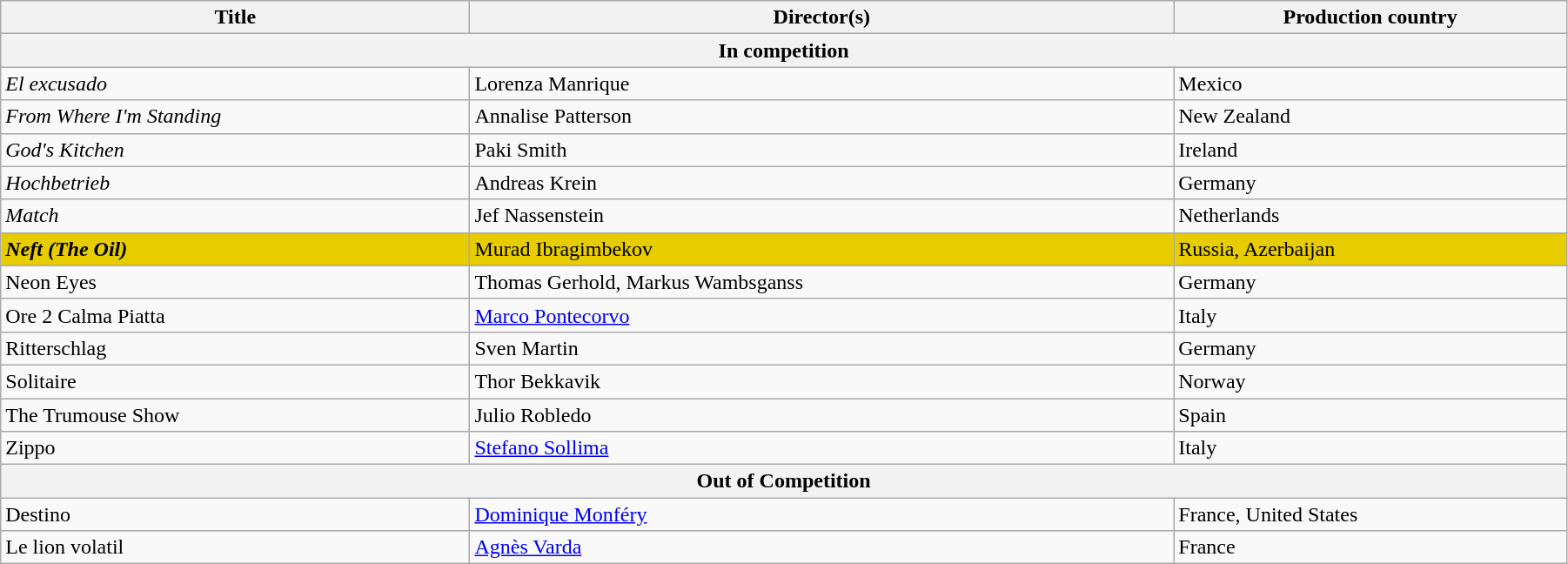<table class="wikitable" style="width:95%; margin-bottom:0px">
<tr>
<th>Title</th>
<th>Director(s)</th>
<th>Production country</th>
</tr>
<tr>
<th colspan=3>In competition</th>
</tr>
<tr>
<td><em>El excusado</em></td>
<td>Lorenza Manrique</td>
<td>Mexico</td>
</tr>
<tr>
<td><em>From Where I'm Standing</em></td>
<td>Annalise Patterson</td>
<td>New Zealand</td>
</tr>
<tr>
<td><em>God's Kitchen</em></td>
<td>Paki Smith</td>
<td>Ireland</td>
</tr>
<tr>
<td><em>Hochbetrieb</em></td>
<td>Andreas Krein</td>
<td>Germany</td>
</tr>
<tr>
<td><em>Match</em></td>
<td>Jef Nassenstein</td>
<td>Netherlands</td>
</tr>
<tr style="background:#E7CD00;">
<td><strong><em>Neft<em> (</em>The Oil<em>)<strong></td>
<td></strong>Murad Ibragimbekov<strong></td>
<td></strong>Russia, Azerbaijan<strong></td>
</tr>
<tr>
<td></em>Neon Eyes<em></td>
<td>Thomas Gerhold, Markus Wambsganss</td>
<td>Germany</td>
</tr>
<tr>
<td></em>Ore 2 Calma Piatta<em></td>
<td><a href='#'>Marco Pontecorvo</a></td>
<td>Italy</td>
</tr>
<tr>
<td></em>Ritterschlag<em></td>
<td>Sven Martin</td>
<td>Germany</td>
</tr>
<tr>
<td></em>Solitaire<em></td>
<td>Thor Bekkavik</td>
<td>Norway</td>
</tr>
<tr>
<td></em>The Trumouse Show<em></td>
<td>Julio Robledo</td>
<td>Spain</td>
</tr>
<tr>
<td></em>Zippo<em></td>
<td><a href='#'>Stefano Sollima</a></td>
<td>Italy</td>
</tr>
<tr>
<th colspan="3">Out of Competition</th>
</tr>
<tr>
<td></em>Destino<em></td>
<td><a href='#'>Dominique Monféry</a></td>
<td>France, United States</td>
</tr>
<tr>
<td></em>Le lion volatil<em></td>
<td><a href='#'>Agnès Varda</a></td>
<td>France</td>
</tr>
</table>
